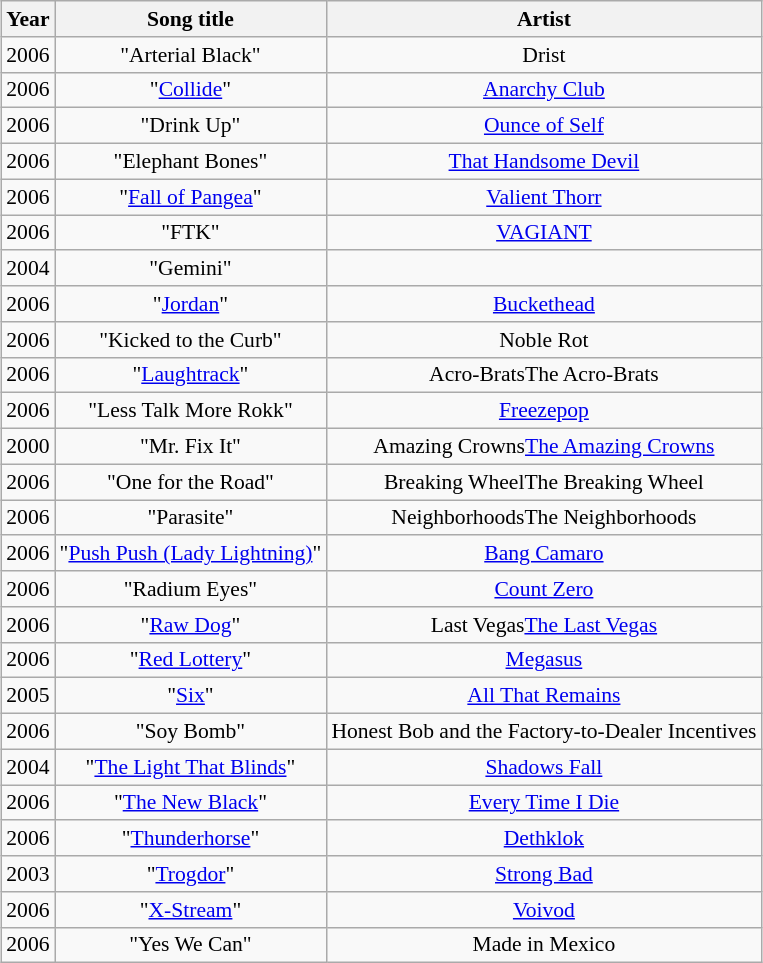<table class="wikitable sortable" style="font-size:90%; text-align:center; margin: 5px;">
<tr>
<th scope="col" width:70px;">Year</th>
<th scope="col" width:225px;">Song title</th>
<th scope="col" width:225px;">Artist</th>
</tr>
<tr>
<td scope="row">2006</td>
<td>"Arterial Black"</td>
<td>Drist</td>
</tr>
<tr>
<td scope="row">2006</td>
<td>"<a href='#'>Collide</a>"</td>
<td><a href='#'>Anarchy Club</a></td>
</tr>
<tr>
<td scope="row">2006</td>
<td>"Drink Up"</td>
<td><a href='#'>Ounce of Self</a></td>
</tr>
<tr>
<td scope="row">2006</td>
<td>"Elephant Bones"</td>
<td><a href='#'>That Handsome Devil</a></td>
</tr>
<tr>
<td scope="row">2006</td>
<td>"<a href='#'>Fall of Pangea</a>"</td>
<td><a href='#'>Valient Thorr</a></td>
</tr>
<tr>
<td scope="row">2006</td>
<td>"FTK"</td>
<td><a href='#'>VAGIANT</a></td>
</tr>
<tr>
<td scope="row">2004</td>
<td>"Gemini"</td>
<td></td>
</tr>
<tr>
<td scope="row">2006</td>
<td>"<a href='#'>Jordan</a>"</td>
<td><a href='#'>Buckethead</a></td>
</tr>
<tr>
<td scope="row">2006</td>
<td>"Kicked to the Curb"</td>
<td>Noble Rot</td>
</tr>
<tr>
<td scope="row">2006</td>
<td>"<a href='#'>Laughtrack</a>"</td>
<td><span>Acro-Brats</span>The Acro-Brats</td>
</tr>
<tr>
<td scope="row">2006</td>
<td>"Less Talk More Rokk"</td>
<td><a href='#'>Freezepop</a></td>
</tr>
<tr>
<td scope="row">2000</td>
<td>"Mr. Fix It"</td>
<td><span>Amazing Crowns</span><a href='#'>The Amazing Crowns</a></td>
</tr>
<tr>
<td scope="row">2006</td>
<td>"One for the Road"</td>
<td><span>Breaking Wheel</span>The Breaking Wheel</td>
</tr>
<tr>
<td scope="row">2006</td>
<td>"Parasite"</td>
<td><span>Neighborhoods</span>The Neighborhoods</td>
</tr>
<tr>
<td scope="row">2006</td>
<td>"<a href='#'>Push Push (Lady Lightning)</a>"</td>
<td><a href='#'>Bang Camaro</a></td>
</tr>
<tr>
<td scope="row">2006</td>
<td>"Radium Eyes"</td>
<td><a href='#'>Count Zero</a></td>
</tr>
<tr>
<td scope="row">2006</td>
<td>"<a href='#'>Raw Dog</a>"</td>
<td><span>Last Vegas</span><a href='#'>The Last Vegas</a></td>
</tr>
<tr>
<td scope="row">2006</td>
<td>"<a href='#'>Red Lottery</a>"</td>
<td><a href='#'>Megasus</a></td>
</tr>
<tr>
<td scope="row">2005</td>
<td>"<a href='#'>Six</a>"</td>
<td><a href='#'>All That Remains</a></td>
</tr>
<tr>
<td scope="row">2006</td>
<td>"Soy Bomb"</td>
<td>Honest Bob and the Factory-to-Dealer Incentives</td>
</tr>
<tr>
<td scope="row">2004</td>
<td>"<a href='#'>The Light That Blinds</a>"</td>
<td><a href='#'>Shadows Fall</a></td>
</tr>
<tr>
<td scope="row">2006</td>
<td>"<a href='#'>The New Black</a>"</td>
<td><a href='#'>Every Time I Die</a></td>
</tr>
<tr>
<td scope="row">2006</td>
<td>"<a href='#'>Thunderhorse</a>"</td>
<td><a href='#'>Dethklok</a></td>
</tr>
<tr>
<td scope="row">2003</td>
<td>"<a href='#'>Trogdor</a>"</td>
<td><a href='#'>Strong Bad</a></td>
</tr>
<tr>
<td scope="row">2006</td>
<td>"<a href='#'>X-Stream</a>"</td>
<td><a href='#'>Voivod</a></td>
</tr>
<tr>
<td scope="row">2006</td>
<td>"Yes We Can"</td>
<td>Made in Mexico</td>
</tr>
</table>
